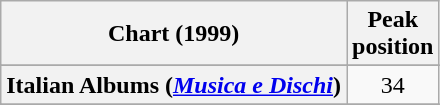<table class="wikitable sortable plainrowheaders">
<tr>
<th scope="col">Chart (1999)</th>
<th scope="col">Peak<br>position</th>
</tr>
<tr>
</tr>
<tr>
<th scope="row">Italian Albums (<em><a href='#'>Musica e Dischi</a></em>)</th>
<td align="center">34</td>
</tr>
<tr>
</tr>
<tr>
</tr>
<tr>
</tr>
<tr>
</tr>
</table>
